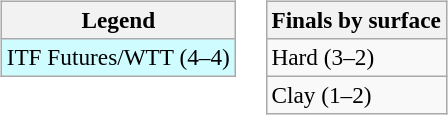<table>
<tr valign=top>
<td><br><table class="wikitable" style=font-size:97%>
<tr>
<th>Legend</th>
</tr>
<tr style="background:#cffcff;">
<td>ITF Futures/WTT (4–4)</td>
</tr>
</table>
</td>
<td><br><table class="wikitable" style=font-size:97%>
<tr>
<th>Finals by surface</th>
</tr>
<tr>
<td>Hard (3–2)</td>
</tr>
<tr>
<td>Clay (1–2)</td>
</tr>
</table>
</td>
</tr>
</table>
